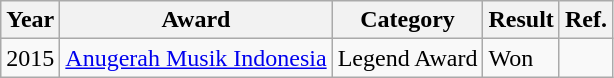<table class="wikitable sortable">
<tr>
<th>Year</th>
<th>Award</th>
<th>Category</th>
<th>Result</th>
<th>Ref.</th>
</tr>
<tr>
<td>2015</td>
<td><a href='#'>Anugerah Musik Indonesia</a></td>
<td>Legend Award</td>
<td>Won</td>
<td></td>
</tr>
</table>
